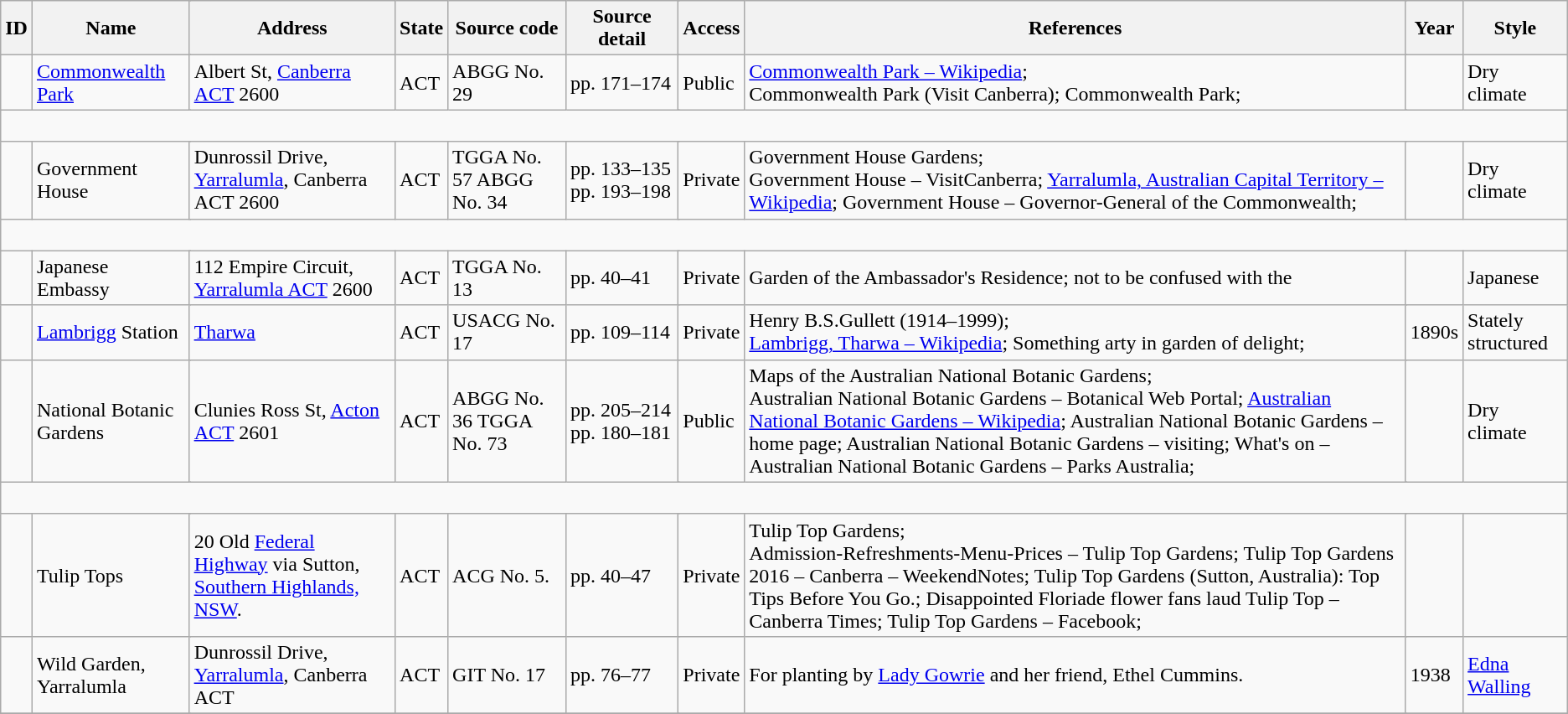<table class="wikitable">
<tr>
<th colspan="1">ID</th>
<th colspan="2">Name</th>
<th colspan="3">Address</th>
<th colspan="1">State</th>
<th colspan="1">Source code</th>
<th colspan="2">Source detail</th>
<th colspan="1">Access</th>
<th colspan="5">References</th>
<th colspan="1">Year</th>
<th colspan="2">Style</th>
</tr>
<tr>
<td colspan="1"><br></td>
<td colspan="2"><a href='#'>Commonwealth Park</a></td>
<td colspan="3">Albert St, <a href='#'>Canberra ACT</a> 2600</td>
<td colspan="1">ACT</td>
<td colspan="1">ABGG No. 29</td>
<td colspan="2">pp. 171–174</td>
<td colspan="1">Public</td>
<td colspan="5"><a href='#'>Commonwealth Park – Wikipedia</a>;<br>Commonwealth Park (Visit Canberra);
Commonwealth Park;</td>
<td colspan="1"></td>
<td colspan="2">Dry climate</td>
</tr>
<tr>
<td colspan="19"><br></td>
</tr>
<tr>
<td colspan="1"><br></td>
<td colspan="2">Government House</td>
<td colspan="3">Dunrossil Drive, <a href='#'>Yarralumla</a>, Canberra ACT 2600</td>
<td colspan="1">ACT</td>
<td colspan="1">TGGA No. 57	ABGG No. 34</td>
<td colspan="2">pp. 133–135	pp. 193–198</td>
<td colspan="1">Private</td>
<td colspan="5">Government House Gardens;<br>Government House – VisitCanberra;
<a href='#'>Yarralumla, Australian Capital Territory – Wikipedia</a>;
Government House – Governor-General of the Commonwealth;</td>
<td colspan="1"></td>
<td colspan="2">Dry climate</td>
</tr>
<tr>
<td colspan="19"><br></td>
</tr>
<tr>
<td colspan="1"><br></td>
<td colspan="2">Japanese Embassy</td>
<td colspan="3">112 Empire Circuit, <a href='#'>Yarralumla ACT</a> 2600</td>
<td colspan="1">ACT</td>
<td colspan="1">TGGA No. 13</td>
<td colspan="2">pp. 40–41</td>
<td colspan="1">Private</td>
<td colspan="5">Garden of the Ambassador's Residence; not to be confused with the </td>
<td colspan="1"></td>
<td colspan="2">Japanese</td>
</tr>
<tr>
<td colspan="1"><br></td>
<td colspan="2"><a href='#'>Lambrigg</a> Station</td>
<td colspan="3"><a href='#'>Tharwa</a></td>
<td colspan="1">ACT</td>
<td colspan="1">USACG No. 17</td>
<td colspan="2">pp. 109–114</td>
<td colspan="1">Private</td>
<td colspan="5">Henry B.S.Gullett (1914–1999);<br><a href='#'>Lambrigg, Tharwa – Wikipedia</a>;
Something arty in garden of delight;
</td>
<td colspan="1">1890s</td>
<td colspan="2">Stately structured</td>
</tr>
<tr>
<td colspan="1"><br></td>
<td colspan="2">National Botanic Gardens</td>
<td colspan="3">Clunies Ross St, <a href='#'>Acton ACT</a> 2601</td>
<td colspan="1">ACT</td>
<td colspan="1">ABGG No. 36	TGGA No. 73</td>
<td colspan="2">pp. 205–214	pp. 180–181</td>
<td colspan="1">Public</td>
<td colspan="5">Maps of the Australian National Botanic Gardens;<br>Australian National Botanic Gardens – Botanical Web Portal;
<a href='#'>Australian National Botanic Gardens – Wikipedia</a>;
Australian National Botanic Gardens – home page; 
Australian National Botanic Gardens – visiting;
What's on – Australian National Botanic Gardens – Parks Australia;</td>
<td colspan="1"></td>
<td colspan="2">Dry climate</td>
</tr>
<tr>
<td colspan="19"><br></td>
</tr>
<tr>
<td colspan="1"><br></td>
<td colspan="2">Tulip Tops</td>
<td colspan="3">20 Old <a href='#'>Federal Highway</a> via Sutton, <a href='#'>Southern Highlands, NSW</a>.</td>
<td colspan="1">ACT</td>
<td colspan="1">ACG No. 5.</td>
<td colspan="2">pp. 40–47</td>
<td colspan="1">Private</td>
<td colspan="5">Tulip Top Gardens;<br>Admission-Refreshments-Menu-Prices – Tulip Top Gardens;
Tulip Top Gardens 2016 – Canberra – WeekendNotes;
Tulip Top Gardens (Sutton, Australia): Top Tips Before You Go.;
Disappointed Floriade flower fans laud Tulip Top – Canberra Times;
Tulip Top Gardens – Facebook;</td>
<td colspan="1"></td>
<td colspan="2"></td>
</tr>
<tr>
<td colspan="1"><br></td>
<td colspan="2">Wild Garden, Yarralumla</td>
<td colspan="3">Dunrossil Drive, <a href='#'>Yarralumla</a>, Canberra ACT</td>
<td colspan="1">ACT</td>
<td colspan="1">GIT No. 17</td>
<td colspan="2">pp. 76–77</td>
<td colspan="1">Private</td>
<td colspan="5">For planting by <a href='#'>Lady Gowrie</a> and her friend, Ethel Cummins.</td>
<td colspan="1">1938</td>
<td colspan="2"><a href='#'>Edna Walling</a></td>
</tr>
<tr>
</tr>
</table>
